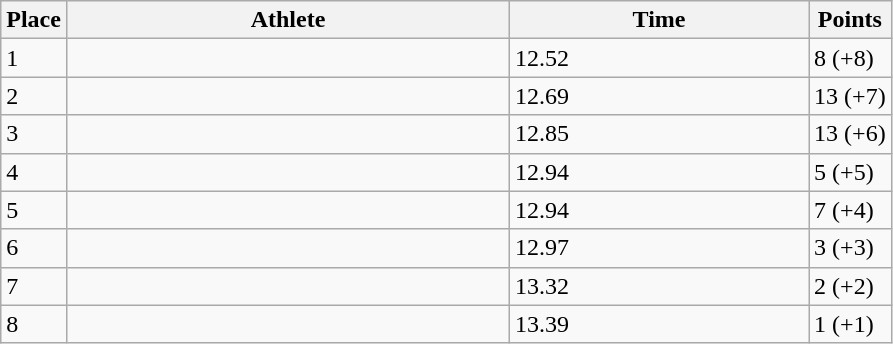<table class="wikitable sortable">
<tr>
<th>Place</th>
<th style="width:18em">Athlete</th>
<th style="width:12em">Time</th>
<th>Points</th>
</tr>
<tr>
<td>1</td>
<td></td>
<td>12.52</td>
<td>8 (+8)</td>
</tr>
<tr>
<td>2</td>
<td></td>
<td>12.69</td>
<td>13 (+7)</td>
</tr>
<tr>
<td>3</td>
<td></td>
<td>12.85</td>
<td>13 (+6)</td>
</tr>
<tr>
<td>4</td>
<td></td>
<td>12.94</td>
<td>5 (+5)</td>
</tr>
<tr>
<td>5</td>
<td></td>
<td>12.94</td>
<td>7 (+4)</td>
</tr>
<tr>
<td>6</td>
<td></td>
<td>12.97</td>
<td>3 (+3)</td>
</tr>
<tr>
<td>7</td>
<td></td>
<td>13.32</td>
<td>2 (+2)</td>
</tr>
<tr>
<td>8</td>
<td></td>
<td>13.39</td>
<td>1 (+1)</td>
</tr>
</table>
